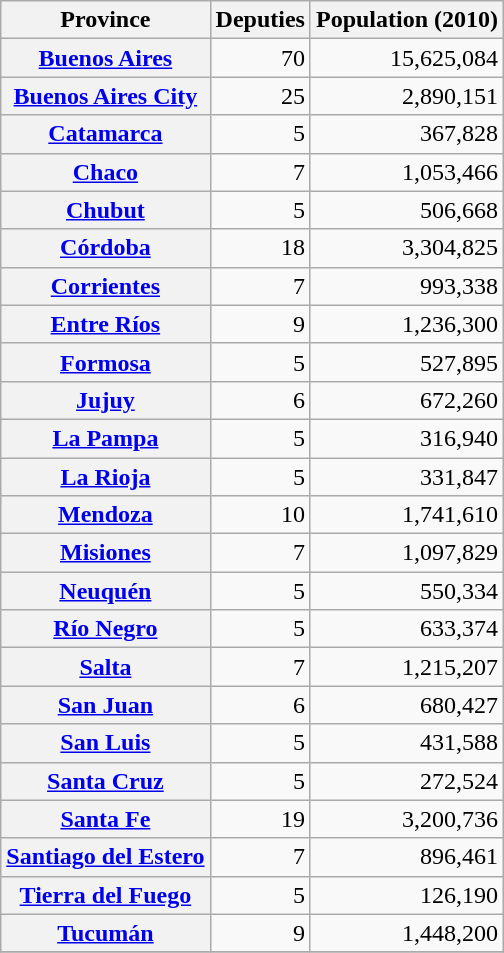<table class="wikitable sortable" style="text-align:right;">
<tr>
<th>Province</th>
<th>Deputies</th>
<th>Population (2010)</th>
</tr>
<tr>
<th><a href='#'>Buenos Aires</a></th>
<td>70</td>
<td>15,625,084</td>
</tr>
<tr>
<th><a href='#'>Buenos Aires City</a></th>
<td>25</td>
<td>2,890,151</td>
</tr>
<tr>
<th><a href='#'>Catamarca</a></th>
<td>5</td>
<td>367,828</td>
</tr>
<tr>
<th><a href='#'>Chaco</a></th>
<td>7</td>
<td>1,053,466</td>
</tr>
<tr>
<th><a href='#'>Chubut</a></th>
<td>5</td>
<td>506,668</td>
</tr>
<tr>
<th><a href='#'>Córdoba</a></th>
<td>18</td>
<td>3,304,825</td>
</tr>
<tr>
<th><a href='#'>Corrientes</a></th>
<td>7</td>
<td>993,338</td>
</tr>
<tr>
<th><a href='#'>Entre Ríos</a></th>
<td>9</td>
<td>1,236,300</td>
</tr>
<tr>
<th><a href='#'>Formosa</a></th>
<td>5</td>
<td>527,895</td>
</tr>
<tr>
<th><a href='#'>Jujuy</a></th>
<td>6</td>
<td>672,260</td>
</tr>
<tr>
<th><a href='#'>La Pampa</a></th>
<td>5</td>
<td>316,940</td>
</tr>
<tr>
<th><a href='#'>La Rioja</a></th>
<td>5</td>
<td>331,847</td>
</tr>
<tr>
<th><a href='#'>Mendoza</a></th>
<td>10</td>
<td>1,741,610</td>
</tr>
<tr>
<th><a href='#'>Misiones</a></th>
<td>7</td>
<td>1,097,829</td>
</tr>
<tr>
<th><a href='#'>Neuquén</a></th>
<td>5</td>
<td>550,334</td>
</tr>
<tr>
<th><a href='#'>Río Negro</a></th>
<td>5</td>
<td>633,374</td>
</tr>
<tr>
<th><a href='#'>Salta</a></th>
<td>7</td>
<td>1,215,207</td>
</tr>
<tr>
<th><a href='#'>San Juan</a></th>
<td>6</td>
<td>680,427</td>
</tr>
<tr>
<th><a href='#'>San Luis</a></th>
<td>5</td>
<td>431,588</td>
</tr>
<tr>
<th><a href='#'>Santa Cruz</a></th>
<td>5</td>
<td>272,524</td>
</tr>
<tr>
<th><a href='#'>Santa Fe</a></th>
<td>19</td>
<td>3,200,736</td>
</tr>
<tr>
<th><a href='#'>Santiago del Estero</a></th>
<td>7</td>
<td>896,461</td>
</tr>
<tr>
<th><a href='#'>Tierra del Fuego</a></th>
<td>5</td>
<td>126,190</td>
</tr>
<tr>
<th><a href='#'>Tucumán</a></th>
<td>9</td>
<td>1,448,200</td>
</tr>
<tr>
</tr>
</table>
